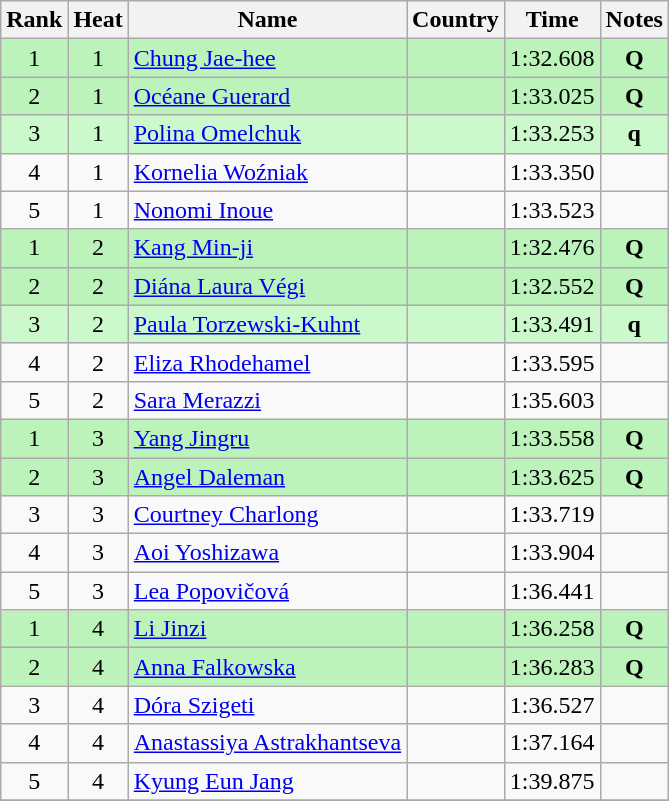<table class="wikitable sortable" style="text-align:center">
<tr>
<th>Rank</th>
<th>Heat</th>
<th>Name</th>
<th>Country</th>
<th>Time</th>
<th>Notes</th>
</tr>
<tr bgcolor=#bbf3bb>
<td>1</td>
<td>1</td>
<td align=left><a href='#'>Chung Jae-hee</a></td>
<td align=left></td>
<td>1:32.608</td>
<td><strong>Q</strong></td>
</tr>
<tr bgcolor=#bbf3bb>
<td>2</td>
<td>1</td>
<td align=left><a href='#'>Océane Guerard</a></td>
<td align=left></td>
<td>1:33.025</td>
<td><strong>Q</strong></td>
</tr>
<tr bgcolor=ccf9cc>
<td>3</td>
<td>1</td>
<td align=left><a href='#'>Polina Omelchuk</a></td>
<td align=left></td>
<td>1:33.253</td>
<td><strong>q</strong></td>
</tr>
<tr>
<td>4</td>
<td>1</td>
<td align=left><a href='#'>Kornelia Woźniak</a></td>
<td align=left></td>
<td>1:33.350</td>
<td></td>
</tr>
<tr>
<td>5</td>
<td>1</td>
<td align=left><a href='#'>Nonomi Inoue</a></td>
<td align=left></td>
<td>1:33.523</td>
<td></td>
</tr>
<tr bgcolor=#bbf3bb>
<td>1</td>
<td>2</td>
<td align=left><a href='#'>Kang Min-ji</a></td>
<td align=left></td>
<td>1:32.476</td>
<td><strong>Q</strong></td>
</tr>
<tr bgcolor=#bbf3bb>
<td>2</td>
<td>2</td>
<td align=left><a href='#'>Diána Laura Végi</a></td>
<td align=left></td>
<td>1:32.552</td>
<td><strong>Q</strong></td>
</tr>
<tr bgcolor=ccf9cc>
<td>3</td>
<td>2</td>
<td align=left><a href='#'>Paula Torzewski-Kuhnt</a></td>
<td align=left></td>
<td>1:33.491</td>
<td><strong>q</strong></td>
</tr>
<tr>
<td>4</td>
<td>2</td>
<td align=left><a href='#'>Eliza Rhodehamel</a></td>
<td align=left></td>
<td>1:33.595</td>
<td></td>
</tr>
<tr>
<td>5</td>
<td>2</td>
<td align=left><a href='#'>Sara Merazzi</a></td>
<td align=left></td>
<td>1:35.603</td>
<td></td>
</tr>
<tr bgcolor=#bbf3bb>
<td>1</td>
<td>3</td>
<td align=left><a href='#'>Yang Jingru</a></td>
<td align=left></td>
<td>1:33.558</td>
<td><strong>Q</strong></td>
</tr>
<tr bgcolor=#bbf3bb>
<td>2</td>
<td>3</td>
<td align=left><a href='#'>Angel Daleman</a></td>
<td align=left></td>
<td>1:33.625</td>
<td><strong>Q</strong></td>
</tr>
<tr>
<td>3</td>
<td>3</td>
<td align=left><a href='#'>Courtney Charlong</a></td>
<td align=left></td>
<td>1:33.719</td>
<td></td>
</tr>
<tr>
<td>4</td>
<td>3</td>
<td align=left><a href='#'>Aoi Yoshizawa</a></td>
<td align=left></td>
<td>1:33.904</td>
<td></td>
</tr>
<tr>
<td>5</td>
<td>3</td>
<td align=left><a href='#'>Lea Popovičová</a></td>
<td align=left></td>
<td>1:36.441</td>
<td></td>
</tr>
<tr bgcolor=#bbf3bb>
<td>1</td>
<td>4</td>
<td align=left><a href='#'>Li Jinzi</a></td>
<td align=left></td>
<td>1:36.258</td>
<td><strong>Q</strong></td>
</tr>
<tr bgcolor=#bbf3bb>
<td>2</td>
<td>4</td>
<td align=left><a href='#'>Anna Falkowska</a></td>
<td align=left></td>
<td>1:36.283</td>
<td><strong>Q</strong></td>
</tr>
<tr>
<td>3</td>
<td>4</td>
<td align=left><a href='#'>Dóra Szigeti</a></td>
<td align=left></td>
<td>1:36.527</td>
<td></td>
</tr>
<tr>
<td>4</td>
<td>4</td>
<td align=left><a href='#'>Anastassiya Astrakhantseva</a></td>
<td align=left></td>
<td>1:37.164</td>
<td></td>
</tr>
<tr>
<td>5</td>
<td>4</td>
<td align=left><a href='#'>Kyung Eun Jang</a></td>
<td align=left></td>
<td>1:39.875</td>
<td></td>
</tr>
<tr>
</tr>
</table>
